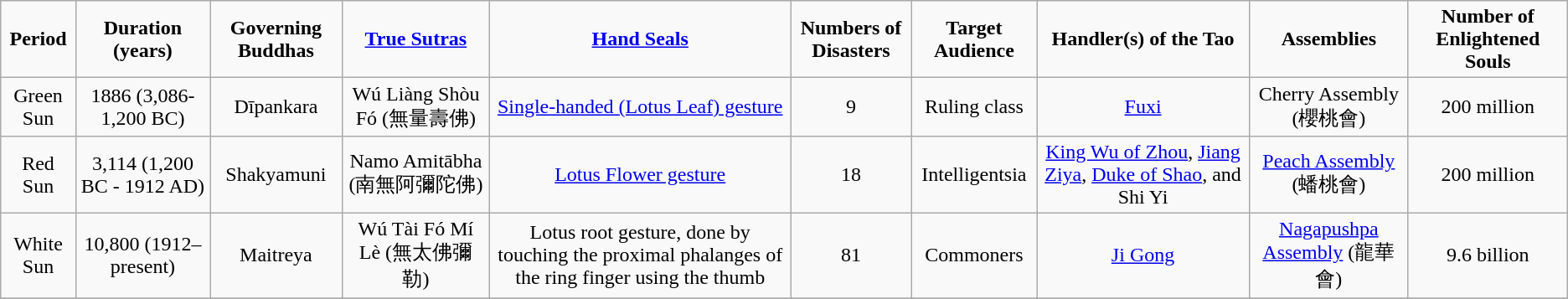<table class="wikitable" style="text-align:center">
<tr>
<td><strong>Period</strong></td>
<td><strong>Duration (years)</strong></td>
<td><strong>Governing Buddhas</strong></td>
<td><strong><a href='#'>True Sutras</a></strong></td>
<td><strong><a href='#'>Hand Seals</a></strong></td>
<td><strong>Numbers of Disasters</strong></td>
<td><strong>Target Audience</strong></td>
<td><strong>Handler(s) of the Tao</strong></td>
<td><strong>Assemblies</strong></td>
<td><strong>Number of Enlightened  Souls</strong></td>
</tr>
<tr>
<td>Green Sun</td>
<td>1886 (3,086-1,200 BC)</td>
<td>Dīpankara</td>
<td>Wú Liàng Shòu Fó (無量壽佛)</td>
<td><a href='#'>Single-handed (Lotus Leaf) gesture</a></td>
<td>9</td>
<td>Ruling class</td>
<td><a href='#'>Fuxi</a></td>
<td>Cherry Assembly  (櫻桃會)</td>
<td>200 million</td>
</tr>
<tr>
<td>Red Sun</td>
<td>3,114 (1,200 BC - 1912 AD)</td>
<td>Shakyamuni</td>
<td>Namo Amitābha (南無阿彌陀佛)</td>
<td><a href='#'>Lotus Flower gesture</a></td>
<td>18</td>
<td>Intelligentsia</td>
<td><a href='#'>King Wu of Zhou</a>, <a href='#'>Jiang Ziya</a>, <a href='#'>Duke of Shao</a>, and Shi Yi</td>
<td><a href='#'>Peach Assembly</a>  (蟠桃會)</td>
<td>200 million</td>
</tr>
<tr>
<td>White Sun</td>
<td>10,800 (1912–present)</td>
<td>Maitreya</td>
<td>Wú Tài Fó Mí Lè (無太佛彌勒)</td>
<td>Lotus root gesture, done by touching the proximal phalanges of the ring finger using the thumb</td>
<td>81</td>
<td>Commoners</td>
<td><a href='#'>Ji Gong</a></td>
<td><a href='#'>Nagapushpa Assembly</a> (龍華會)</td>
<td>9.6 billion</td>
</tr>
<tr>
</tr>
</table>
